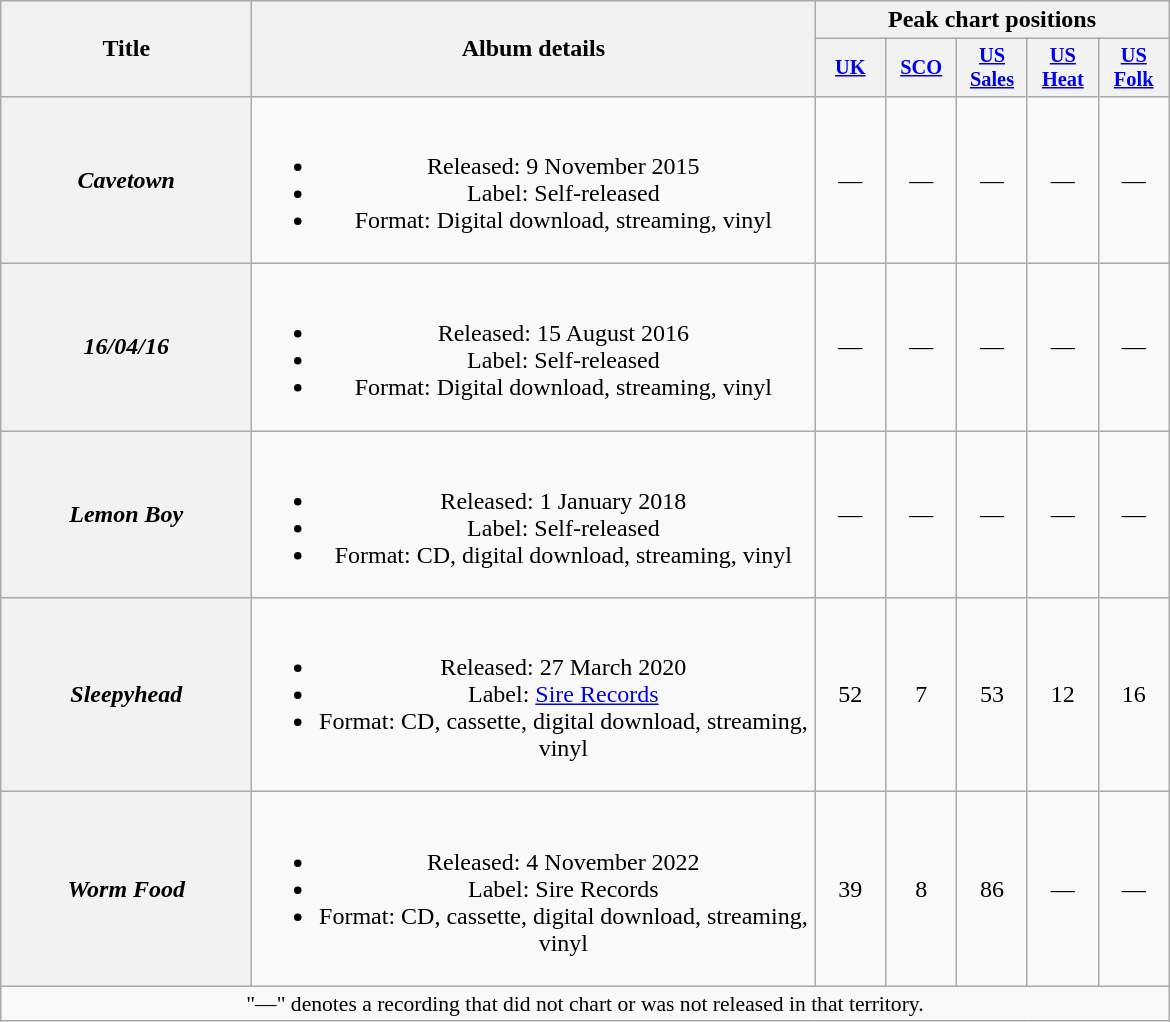<table class="wikitable plainrowheaders" style="text-align:center">
<tr>
<th scope="col" rowspan="2" style="width:10em;">Title</th>
<th scope="col" rowspan="2" style="width:23em;">Album details</th>
<th colspan="5" scope="col">Peak chart positions<br></th>
</tr>
<tr>
<th scope="col" style="width:3em;font-size:85%;"><a href='#'>UK</a><br></th>
<th scope="col" style="width:3em;font-size:85%;"><a href='#'>SCO</a><br></th>
<th scope="col" style="width:3em;font-size:85%;"><a href='#'>US<br>Sales</a><br></th>
<th scope="col" style="width:3em;font-size:85%;"><a href='#'>US<br>Heat</a><br></th>
<th scope="col" style="width:3em;font-size:85%;"><a href='#'>US<br>Folk</a><br></th>
</tr>
<tr>
<th scope="row"><em>Cavetown</em></th>
<td><br><ul><li>Released: 9 November 2015</li><li>Label: Self-released</li><li>Format: Digital download, streaming, vinyl</li></ul></td>
<td>—</td>
<td>—</td>
<td>—</td>
<td>—</td>
<td>—</td>
</tr>
<tr>
<th scope="row"><em>16/04/16</em></th>
<td><br><ul><li>Released: 15 August 2016</li><li>Label: Self-released</li><li>Format: Digital download, streaming, vinyl</li></ul></td>
<td>—</td>
<td>—</td>
<td>—</td>
<td>—</td>
<td>—</td>
</tr>
<tr>
<th scope="row"><em>Lemon Boy</em></th>
<td><br><ul><li>Released: 1 January 2018</li><li>Label: Self-released</li><li>Format: CD, digital download, streaming, vinyl</li></ul></td>
<td>—</td>
<td>—</td>
<td>—</td>
<td>—</td>
<td>—</td>
</tr>
<tr>
<th scope="row"><em>Sleepyhead</em></th>
<td><br><ul><li>Released: 27 March 2020</li><li>Label: <a href='#'>Sire Records</a></li><li>Format: CD, cassette, digital download, streaming, vinyl</li></ul></td>
<td>52</td>
<td>7</td>
<td>53</td>
<td>12</td>
<td>16</td>
</tr>
<tr>
<th scope="row"><em>Worm Food</em></th>
<td><br><ul><li>Released: 4 November 2022</li><li>Label: Sire Records</li><li>Format: CD, cassette, digital download, streaming, vinyl</li></ul></td>
<td>39</td>
<td>8</td>
<td>86</td>
<td>—</td>
<td>—</td>
</tr>
<tr>
<td colspan="16" style="font-size:90%">"—" denotes a recording that did not chart or was not released in that territory.</td>
</tr>
</table>
